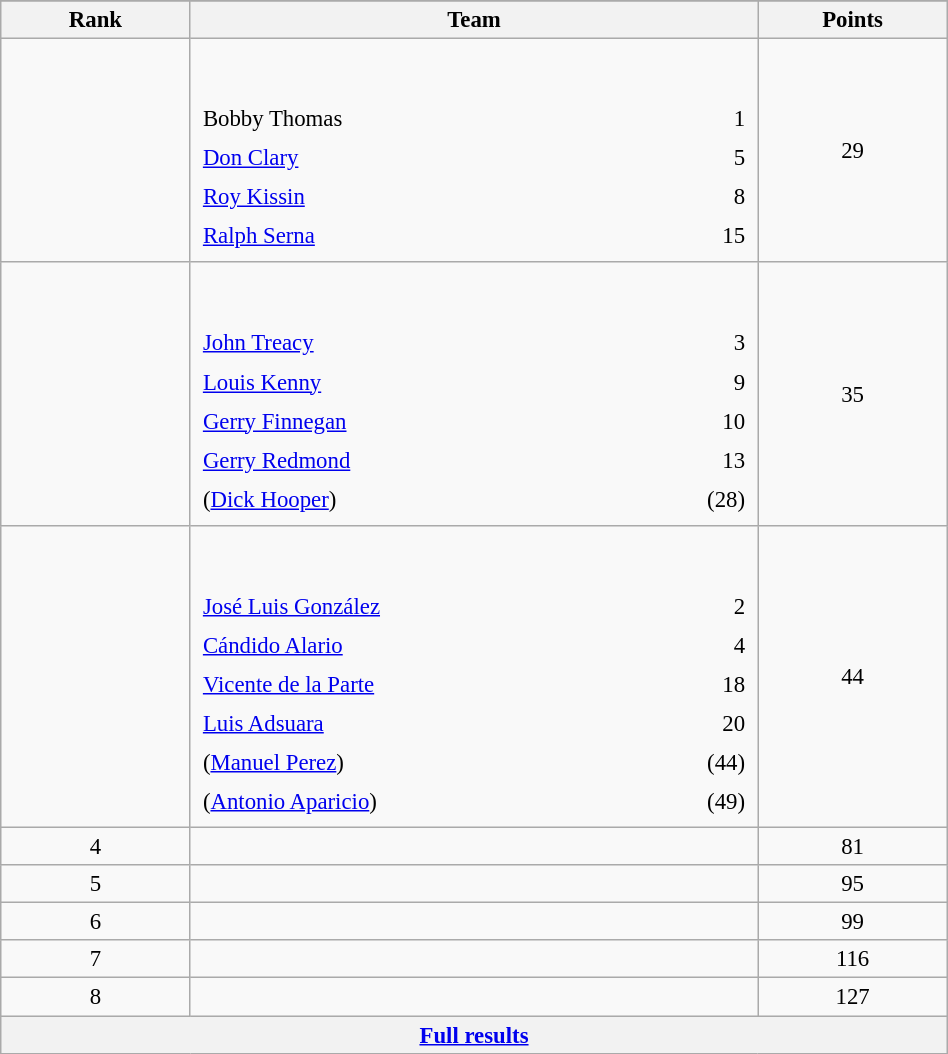<table class="wikitable sortable" style=" text-align:center; font-size:95%;" width="50%">
<tr>
</tr>
<tr>
<th width=10%>Rank</th>
<th width=30%>Team</th>
<th width=10%>Points</th>
</tr>
<tr>
<td align=center></td>
<td align=left> <br><br><table width=100%>
<tr>
<td align=left style="border:0">Bobby Thomas</td>
<td align=right style="border:0">1</td>
</tr>
<tr>
<td align=left style="border:0"><a href='#'>Don Clary</a></td>
<td align=right style="border:0">5</td>
</tr>
<tr>
<td align=left style="border:0"><a href='#'>Roy Kissin</a></td>
<td align=right style="border:0">8</td>
</tr>
<tr>
<td align=left style="border:0"><a href='#'>Ralph Serna</a></td>
<td align=right style="border:0">15</td>
</tr>
</table>
</td>
<td>29</td>
</tr>
<tr>
<td align=center></td>
<td align=left> <br><br><table width=100%>
<tr>
<td align=left style="border:0"><a href='#'>John Treacy</a></td>
<td align=right style="border:0">3</td>
</tr>
<tr>
<td align=left style="border:0"><a href='#'>Louis Kenny</a></td>
<td align=right style="border:0">9</td>
</tr>
<tr>
<td align=left style="border:0"><a href='#'>Gerry Finnegan</a></td>
<td align=right style="border:0">10</td>
</tr>
<tr>
<td align=left style="border:0"><a href='#'>Gerry Redmond</a></td>
<td align=right style="border:0">13</td>
</tr>
<tr>
<td align=left style="border:0">(<a href='#'>Dick Hooper</a>)</td>
<td align=right style="border:0">(28)</td>
</tr>
</table>
</td>
<td>35</td>
</tr>
<tr>
<td align=center></td>
<td align=left> <br><br><table width=100%>
<tr>
<td align=left style="border:0"><a href='#'>José Luis González</a></td>
<td align=right style="border:0">2</td>
</tr>
<tr>
<td align=left style="border:0"><a href='#'>Cándido Alario</a></td>
<td align=right style="border:0">4</td>
</tr>
<tr>
<td align=left style="border:0"><a href='#'>Vicente de la Parte</a></td>
<td align=right style="border:0">18</td>
</tr>
<tr>
<td align=left style="border:0"><a href='#'>Luis Adsuara</a></td>
<td align=right style="border:0">20</td>
</tr>
<tr>
<td align=left style="border:0">(<a href='#'>Manuel Perez</a>)</td>
<td align=right style="border:0">(44)</td>
</tr>
<tr>
<td align=left style="border:0">(<a href='#'>Antonio Aparicio</a>)</td>
<td align=right style="border:0">(49)</td>
</tr>
</table>
</td>
<td>44</td>
</tr>
<tr>
<td align=center>4</td>
<td align=left></td>
<td>81</td>
</tr>
<tr>
<td align=center>5</td>
<td align=left></td>
<td>95</td>
</tr>
<tr>
<td align=center>6</td>
<td align=left></td>
<td>99</td>
</tr>
<tr>
<td align=center>7</td>
<td align=left></td>
<td>116</td>
</tr>
<tr>
<td align=center>8</td>
<td align=left></td>
<td>127</td>
</tr>
<tr class="sortbottom">
<th colspan=3 align=center><a href='#'>Full results</a></th>
</tr>
</table>
